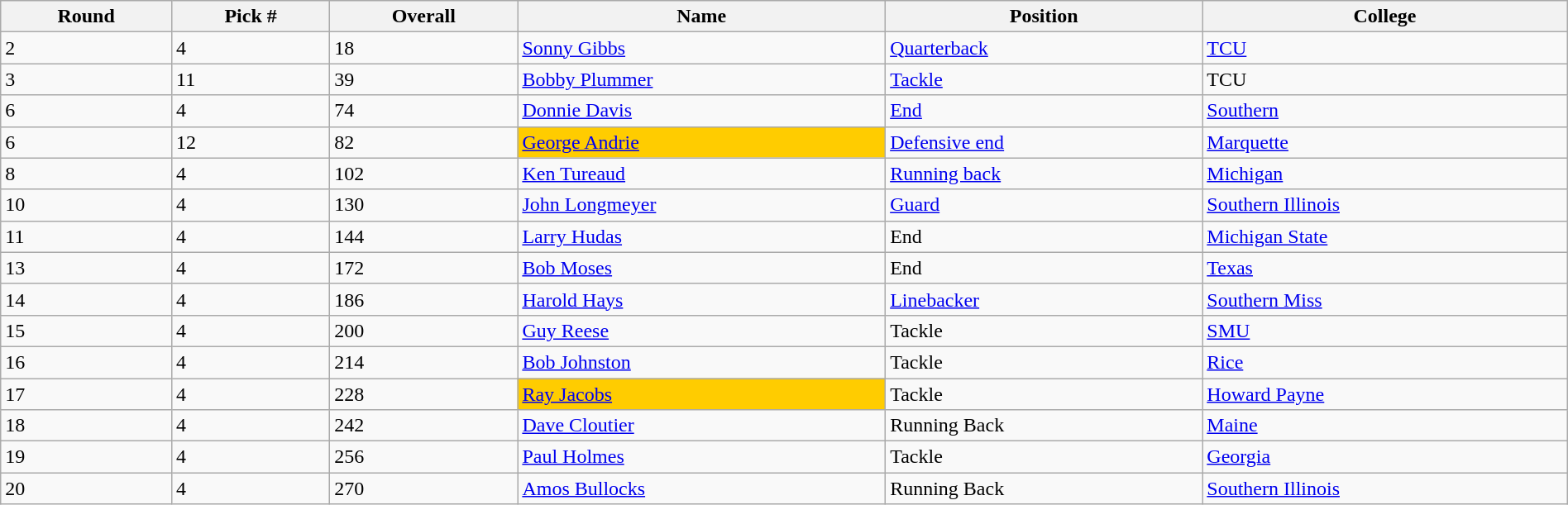<table class="wikitable sortable sortable" style="width: 100%">
<tr>
<th>Round</th>
<th>Pick #</th>
<th>Overall</th>
<th>Name</th>
<th>Position</th>
<th>College</th>
</tr>
<tr>
<td>2</td>
<td>4</td>
<td>18</td>
<td><a href='#'>Sonny Gibbs</a></td>
<td><a href='#'>Quarterback</a></td>
<td><a href='#'>TCU</a></td>
</tr>
<tr>
<td>3</td>
<td>11</td>
<td>39</td>
<td><a href='#'>Bobby Plummer</a></td>
<td><a href='#'>Tackle</a></td>
<td>TCU</td>
</tr>
<tr>
<td>6</td>
<td>4</td>
<td>74</td>
<td><a href='#'>Donnie Davis</a></td>
<td><a href='#'>End</a></td>
<td><a href='#'>Southern</a></td>
</tr>
<tr>
<td>6</td>
<td>12</td>
<td>82</td>
<td bgcolor=#FFCC00><a href='#'>George Andrie</a></td>
<td><a href='#'>Defensive end</a></td>
<td><a href='#'>Marquette</a></td>
</tr>
<tr>
<td>8</td>
<td>4</td>
<td>102</td>
<td><a href='#'>Ken Tureaud</a></td>
<td><a href='#'>Running back</a></td>
<td><a href='#'>Michigan</a></td>
</tr>
<tr>
<td>10</td>
<td>4</td>
<td>130</td>
<td><a href='#'>John Longmeyer</a></td>
<td><a href='#'>Guard</a></td>
<td><a href='#'>Southern Illinois</a></td>
</tr>
<tr>
<td>11</td>
<td>4</td>
<td>144</td>
<td><a href='#'>Larry Hudas</a></td>
<td>End</td>
<td><a href='#'>Michigan State</a></td>
</tr>
<tr>
<td>13</td>
<td>4</td>
<td>172</td>
<td><a href='#'>Bob Moses</a></td>
<td>End</td>
<td><a href='#'>Texas</a></td>
</tr>
<tr>
<td>14</td>
<td>4</td>
<td>186</td>
<td><a href='#'>Harold Hays</a></td>
<td><a href='#'>Linebacker</a></td>
<td><a href='#'>Southern Miss</a></td>
</tr>
<tr>
<td>15</td>
<td>4</td>
<td>200</td>
<td><a href='#'>Guy Reese</a></td>
<td>Tackle</td>
<td><a href='#'>SMU</a></td>
</tr>
<tr>
<td>16</td>
<td>4</td>
<td>214</td>
<td><a href='#'>Bob Johnston</a></td>
<td>Tackle</td>
<td><a href='#'>Rice</a></td>
</tr>
<tr>
<td>17</td>
<td>4</td>
<td>228</td>
<td bgcolor=#FFCC00><a href='#'>Ray Jacobs</a></td>
<td>Tackle</td>
<td><a href='#'>Howard Payne</a></td>
</tr>
<tr>
<td>18</td>
<td>4</td>
<td>242</td>
<td><a href='#'>Dave Cloutier</a></td>
<td>Running Back</td>
<td><a href='#'>Maine</a></td>
</tr>
<tr>
<td>19</td>
<td>4</td>
<td>256</td>
<td><a href='#'>Paul Holmes</a></td>
<td>Tackle</td>
<td><a href='#'>Georgia</a></td>
</tr>
<tr>
<td>20</td>
<td>4</td>
<td>270</td>
<td><a href='#'>Amos Bullocks</a></td>
<td>Running Back</td>
<td><a href='#'>Southern Illinois</a></td>
</tr>
</table>
